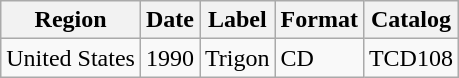<table class="wikitable">
<tr>
<th>Region</th>
<th>Date</th>
<th>Label</th>
<th>Format</th>
<th>Catalog</th>
</tr>
<tr>
<td>United States</td>
<td>1990</td>
<td>Trigon</td>
<td>CD</td>
<td>TCD108</td>
</tr>
</table>
